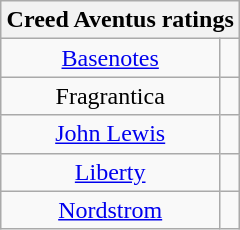<table class="wikitable"  style="float:right; margin-left: 20px;">
<tr>
<th colspan=7>Creed Aventus ratings</th>
</tr>
<tr>
<td align=center><a href='#'>Basenotes</a></td>
<td align=center></td>
</tr>
<tr>
<td align=center>Fragrantica</td>
<td align=center></td>
</tr>
<tr>
<td align=center><a href='#'>John Lewis</a></td>
<td align=center></td>
</tr>
<tr>
<td align=center><a href='#'>Liberty</a></td>
<td align=center></td>
</tr>
<tr>
<td align=center><a href='#'>Nordstrom</a></td>
<td align=center></td>
</tr>
</table>
